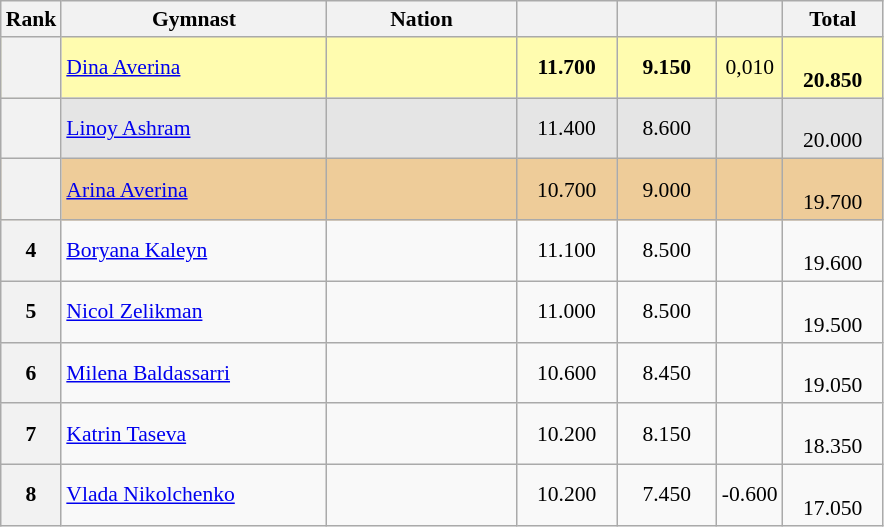<table class="wikitable sortable" style="text-align:center; font-size:90%">
<tr>
<th scope="col" style="width:20px;">Rank</th>
<th ! scope="col" style="width:170px;">Gymnast</th>
<th ! scope="col" style="width:120px;">Nation</th>
<th ! scope="col" style="width:60px;"></th>
<th ! scope="col" style="width:60px;"></th>
<th ! scope="col" style="width:30px;"></th>
<th ! scope="col" style="width:60px;">Total</th>
</tr>
<tr bgcolor=fffcaf>
<th scope=row></th>
<td align=left><a href='#'>Dina Averina</a></td>
<td style="text-align:left;"></td>
<td><strong>11.700</strong></td>
<td><strong>9.150</strong></td>
<td>0,010</td>
<td><br><strong>20.850</strong></td>
</tr>
<tr bgcolor=e5e5e5>
<th scope=row></th>
<td align=left><a href='#'>Linoy Ashram</a></td>
<td style="text-align:left;"></td>
<td>11.400</td>
<td>8.600</td>
<td></td>
<td><br>20.000</td>
</tr>
<tr bgcolor=eecc99>
<th scope=row></th>
<td align=left><a href='#'>Arina Averina</a></td>
<td style="text-align:left;"></td>
<td>10.700</td>
<td>9.000</td>
<td></td>
<td><br>19.700</td>
</tr>
<tr>
<th scope=row>4</th>
<td align=left><a href='#'>Boryana Kaleyn</a></td>
<td style="text-align:left;"></td>
<td>11.100</td>
<td>8.500</td>
<td></td>
<td><br>19.600</td>
</tr>
<tr>
<th scope=row>5</th>
<td align=left><a href='#'>Nicol Zelikman</a></td>
<td style="text-align:left;"></td>
<td>11.000</td>
<td>8.500</td>
<td></td>
<td><br>19.500</td>
</tr>
<tr>
<th scope=row>6</th>
<td align=left><a href='#'>Milena Baldassarri</a></td>
<td style="text-align:left;"></td>
<td>10.600</td>
<td>8.450</td>
<td></td>
<td><br>19.050</td>
</tr>
<tr>
<th scope=row>7</th>
<td align=left><a href='#'>Katrin Taseva</a></td>
<td style="text-align:left;"></td>
<td>10.200</td>
<td>8.150</td>
<td></td>
<td><br>18.350</td>
</tr>
<tr>
<th scope=row>8</th>
<td align=left><a href='#'>Vlada Nikolchenko</a></td>
<td style="text-align:left;"></td>
<td>10.200</td>
<td>7.450</td>
<td>-0.600</td>
<td><br>17.050</td>
</tr>
</table>
